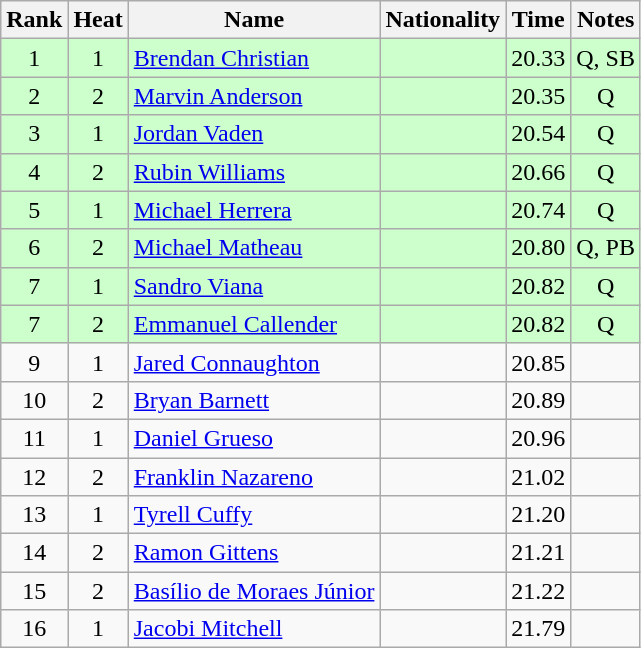<table class="wikitable sortable" style="text-align:center">
<tr>
<th>Rank</th>
<th>Heat</th>
<th>Name</th>
<th>Nationality</th>
<th>Time</th>
<th>Notes</th>
</tr>
<tr bgcolor=ccffcc>
<td>1</td>
<td>1</td>
<td align=left><a href='#'>Brendan Christian</a></td>
<td align=left></td>
<td>20.33</td>
<td>Q, SB</td>
</tr>
<tr bgcolor=ccffcc>
<td>2</td>
<td>2</td>
<td align=left><a href='#'>Marvin Anderson</a></td>
<td align=left></td>
<td>20.35</td>
<td>Q</td>
</tr>
<tr bgcolor=ccffcc>
<td>3</td>
<td>1</td>
<td align=left><a href='#'>Jordan Vaden</a></td>
<td align=left></td>
<td>20.54</td>
<td>Q</td>
</tr>
<tr bgcolor=ccffcc>
<td>4</td>
<td>2</td>
<td align=left><a href='#'>Rubin Williams</a></td>
<td align=left></td>
<td>20.66</td>
<td>Q</td>
</tr>
<tr bgcolor=ccffcc>
<td>5</td>
<td>1</td>
<td align=left><a href='#'>Michael Herrera</a></td>
<td align=left></td>
<td>20.74</td>
<td>Q</td>
</tr>
<tr bgcolor=ccffcc>
<td>6</td>
<td>2</td>
<td align=left><a href='#'>Michael Matheau</a></td>
<td align=left></td>
<td>20.80</td>
<td>Q, PB</td>
</tr>
<tr bgcolor=ccffcc>
<td>7</td>
<td>1</td>
<td align=left><a href='#'>Sandro Viana</a></td>
<td align=left></td>
<td>20.82</td>
<td>Q</td>
</tr>
<tr bgcolor=ccffcc>
<td>7</td>
<td>2</td>
<td align=left><a href='#'>Emmanuel Callender</a></td>
<td align=left></td>
<td>20.82</td>
<td>Q</td>
</tr>
<tr>
<td>9</td>
<td>1</td>
<td align=left><a href='#'>Jared Connaughton</a></td>
<td align=left></td>
<td>20.85</td>
<td></td>
</tr>
<tr>
<td>10</td>
<td>2</td>
<td align=left><a href='#'>Bryan Barnett</a></td>
<td align=left></td>
<td>20.89</td>
<td></td>
</tr>
<tr>
<td>11</td>
<td>1</td>
<td align=left><a href='#'>Daniel Grueso</a></td>
<td align=left></td>
<td>20.96</td>
<td></td>
</tr>
<tr>
<td>12</td>
<td>2</td>
<td align=left><a href='#'>Franklin Nazareno</a></td>
<td align=left></td>
<td>21.02</td>
<td></td>
</tr>
<tr>
<td>13</td>
<td>1</td>
<td align=left><a href='#'>Tyrell Cuffy</a></td>
<td align=left></td>
<td>21.20</td>
<td></td>
</tr>
<tr>
<td>14</td>
<td>2</td>
<td align=left><a href='#'>Ramon Gittens</a></td>
<td align=left></td>
<td>21.21</td>
<td></td>
</tr>
<tr>
<td>15</td>
<td>2</td>
<td align=left><a href='#'>Basílio de Moraes Júnior</a></td>
<td align=left></td>
<td>21.22</td>
<td></td>
</tr>
<tr>
<td>16</td>
<td>1</td>
<td align=left><a href='#'>Jacobi Mitchell</a></td>
<td align=left></td>
<td>21.79</td>
<td></td>
</tr>
</table>
